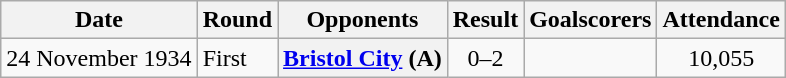<table class="wikitable plainrowheaders sortable">
<tr>
<th scope=col>Date</th>
<th scope=col>Round</th>
<th scope=col>Opponents</th>
<th scope=col>Result</th>
<th scope=col class=unsortable>Goalscorers</th>
<th scope=col>Attendance</th>
</tr>
<tr>
<td>24 November 1934</td>
<td>First</td>
<th scope=row><a href='#'>Bristol City</a> (A)</th>
<td align=center>0–2</td>
<td></td>
<td align=center>10,055</td>
</tr>
</table>
